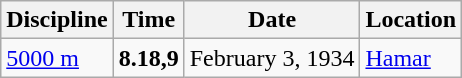<table class='wikitable'>
<tr>
<th>Discipline</th>
<th>Time</th>
<th>Date</th>
<th>Location</th>
</tr>
<tr>
<td><a href='#'>5000 m</a></td>
<td><strong>8.18,9</strong></td>
<td>February 3, 1934</td>
<td align=left> <a href='#'>Hamar</a></td>
</tr>
</table>
